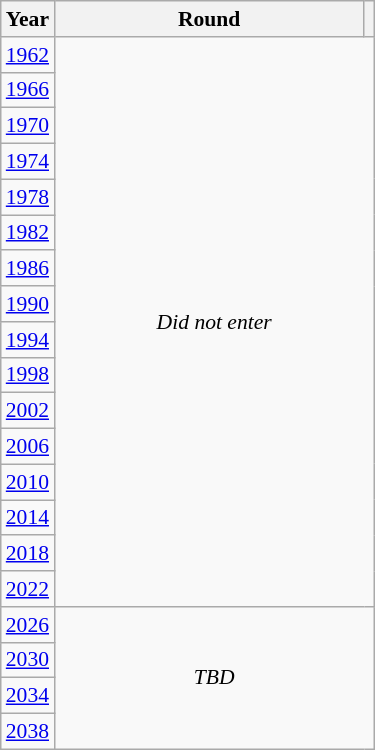<table class="wikitable" style="text-align: center; font-size:90%">
<tr>
<th>Year</th>
<th style="width:200px">Round</th>
<th></th>
</tr>
<tr>
<td><a href='#'>1962</a></td>
<td colspan="2" rowspan="16"><em>Did not enter</em></td>
</tr>
<tr>
<td><a href='#'>1966</a></td>
</tr>
<tr>
<td><a href='#'>1970</a></td>
</tr>
<tr>
<td><a href='#'>1974</a></td>
</tr>
<tr>
<td><a href='#'>1978</a></td>
</tr>
<tr>
<td><a href='#'>1982</a></td>
</tr>
<tr>
<td><a href='#'>1986</a></td>
</tr>
<tr>
<td><a href='#'>1990</a></td>
</tr>
<tr>
<td><a href='#'>1994</a></td>
</tr>
<tr>
<td><a href='#'>1998</a></td>
</tr>
<tr>
<td><a href='#'>2002</a></td>
</tr>
<tr>
<td><a href='#'>2006</a></td>
</tr>
<tr>
<td><a href='#'>2010</a></td>
</tr>
<tr>
<td><a href='#'>2014</a></td>
</tr>
<tr>
<td><a href='#'>2018</a></td>
</tr>
<tr>
<td><a href='#'>2022</a></td>
</tr>
<tr>
<td><a href='#'>2026</a></td>
<td colspan="2" rowspan="4"><em>TBD</em></td>
</tr>
<tr>
<td><a href='#'>2030</a></td>
</tr>
<tr>
<td><a href='#'>2034</a></td>
</tr>
<tr>
<td><a href='#'>2038</a></td>
</tr>
</table>
